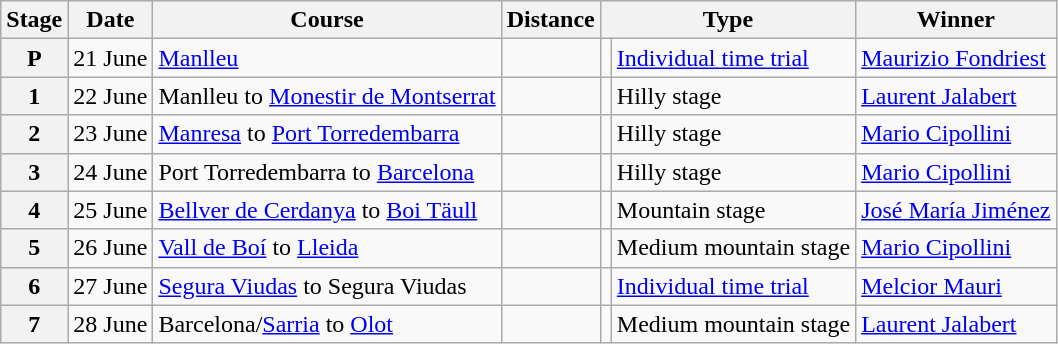<table class="wikitable">
<tr>
<th scope="col">Stage</th>
<th scope="col">Date</th>
<th scope="col">Course</th>
<th scope="col">Distance</th>
<th scope="col" colspan="2">Type</th>
<th scope="col">Winner</th>
</tr>
<tr>
<th scope="row">P</th>
<td style="text-align:right;">21 June</td>
<td><a href='#'>Manlleu</a></td>
<td></td>
<td></td>
<td><a href='#'>Individual time trial</a></td>
<td><a href='#'>Maurizio Fondriest</a></td>
</tr>
<tr>
<th scope="row">1</th>
<td style="text-align:right;">22 June</td>
<td>Manlleu to <a href='#'>Monestir de Montserrat</a></td>
<td></td>
<td></td>
<td>Hilly stage</td>
<td><a href='#'>Laurent Jalabert</a></td>
</tr>
<tr>
<th scope="row">2</th>
<td style="text-align:right;">23 June</td>
<td><a href='#'>Manresa</a> to <a href='#'>Port Torredembarra</a></td>
<td></td>
<td></td>
<td>Hilly stage</td>
<td><a href='#'>Mario Cipollini</a></td>
</tr>
<tr>
<th scope="row">3</th>
<td style="text-align:right;">24 June</td>
<td>Port Torredembarra to <a href='#'>Barcelona</a></td>
<td></td>
<td></td>
<td>Hilly stage</td>
<td><a href='#'>Mario Cipollini</a></td>
</tr>
<tr>
<th scope="row">4</th>
<td style="text-align:right;">25 June</td>
<td><a href='#'>Bellver de Cerdanya</a> to <a href='#'>Boi Täull</a></td>
<td></td>
<td></td>
<td>Mountain stage</td>
<td><a href='#'>José María Jiménez</a></td>
</tr>
<tr>
<th scope="row">5</th>
<td style="text-align:right;">26 June</td>
<td><a href='#'>Vall de Boí</a> to <a href='#'>Lleida</a></td>
<td></td>
<td></td>
<td>Medium mountain stage</td>
<td><a href='#'>Mario Cipollini</a></td>
</tr>
<tr>
<th scope="row">6</th>
<td style="text-align:right;">27 June</td>
<td><a href='#'>Segura Viudas</a> to Segura Viudas</td>
<td></td>
<td></td>
<td><a href='#'>Individual time trial</a></td>
<td><a href='#'>Melcior Mauri</a></td>
</tr>
<tr>
<th scope="row">7</th>
<td style="text-align:right;">28 June</td>
<td>Barcelona/<a href='#'>Sarria</a> to <a href='#'>Olot</a></td>
<td></td>
<td></td>
<td>Medium mountain stage</td>
<td><a href='#'>Laurent Jalabert</a></td>
</tr>
</table>
